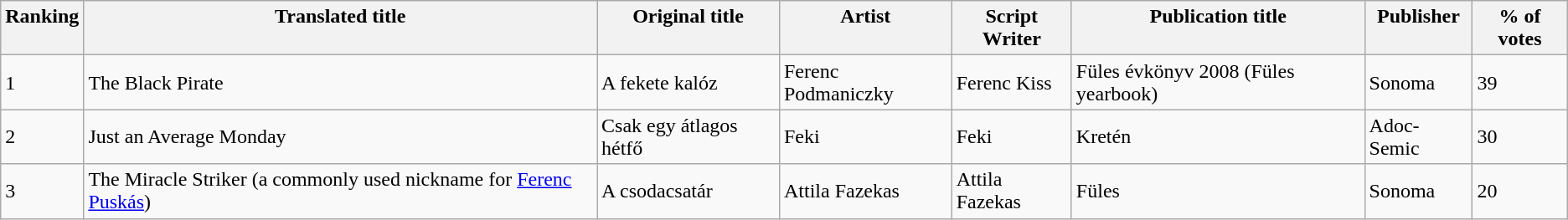<table | class="wikitable">
<tr valign="top">
<th><strong>Ranking</strong></th>
<th><strong>Translated title</strong></th>
<th><strong>Original title</strong></th>
<th><strong>Artist</strong></th>
<th><strong>Script Writer</strong></th>
<th><strong>Publication title</strong></th>
<th><strong>Publisher</strong></th>
<th><strong>% of votes</strong></th>
</tr>
<tr>
<td>1</td>
<td>The Black Pirate</td>
<td>A fekete kalóz</td>
<td>Ferenc Podmaniczky</td>
<td>Ferenc Kiss</td>
<td>Füles évkönyv 2008 (Füles yearbook)</td>
<td>Sonoma</td>
<td>39</td>
</tr>
<tr>
<td>2</td>
<td>Just an Average Monday</td>
<td>Csak egy átlagos hétfő</td>
<td>Feki</td>
<td>Feki</td>
<td>Kretén</td>
<td>Adoc-Semic</td>
<td>30</td>
</tr>
<tr>
<td>3</td>
<td>The Miracle Striker (a commonly used nickname for <a href='#'>Ferenc Puskás</a>)</td>
<td>A csodacsatár</td>
<td>Attila Fazekas</td>
<td>Attila Fazekas</td>
<td>Füles</td>
<td>Sonoma</td>
<td>20</td>
</tr>
</table>
